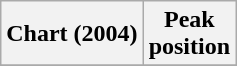<table class="wikitable sortable plainrowheaders" style="text-align:center">
<tr>
<th scope="col">Chart (2004)</th>
<th scope="col">Peak<br> position</th>
</tr>
<tr>
</tr>
</table>
